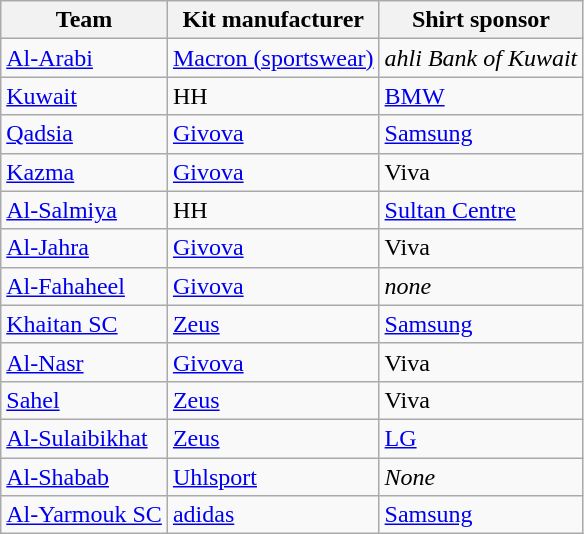<table class="wikitable sortable" style="text-align: left;">
<tr>
<th>Team</th>
<th>Kit manufacturer</th>
<th>Shirt sponsor</th>
</tr>
<tr>
<td><a href='#'>Al-Arabi</a></td>
<td><a href='#'>Macron (sportswear)</a></td>
<td><em>ahli Bank of Kuwait</em></td>
</tr>
<tr>
<td><a href='#'>Kuwait</a></td>
<td>HH</td>
<td><a href='#'>BMW</a></td>
</tr>
<tr>
<td><a href='#'>Qadsia</a></td>
<td><a href='#'>Givova</a></td>
<td><a href='#'>Samsung</a></td>
</tr>
<tr>
<td><a href='#'>Kazma</a></td>
<td><a href='#'>Givova</a></td>
<td>Viva</td>
</tr>
<tr>
<td><a href='#'>Al-Salmiya</a></td>
<td>HH</td>
<td><a href='#'>Sultan Centre</a></td>
</tr>
<tr>
<td><a href='#'>Al-Jahra</a></td>
<td><a href='#'>Givova</a></td>
<td>Viva</td>
</tr>
<tr>
<td><a href='#'>Al-Fahaheel</a></td>
<td><a href='#'>Givova</a></td>
<td><em>none</em></td>
</tr>
<tr>
<td><a href='#'>Khaitan SC</a></td>
<td><a href='#'>Zeus</a></td>
<td><a href='#'>Samsung</a></td>
</tr>
<tr>
<td><a href='#'>Al-Nasr</a></td>
<td><a href='#'>Givova</a></td>
<td>Viva</td>
</tr>
<tr>
<td><a href='#'>Sahel</a></td>
<td><a href='#'>Zeus</a></td>
<td>Viva</td>
</tr>
<tr>
<td><a href='#'>Al-Sulaibikhat</a></td>
<td><a href='#'>Zeus</a></td>
<td><a href='#'>LG</a></td>
</tr>
<tr>
<td><a href='#'>Al-Shabab</a></td>
<td><a href='#'>Uhlsport</a></td>
<td><em>None</em></td>
</tr>
<tr>
<td><a href='#'>Al-Yarmouk SC</a></td>
<td><a href='#'>adidas</a></td>
<td><a href='#'>Samsung</a></td>
</tr>
</table>
